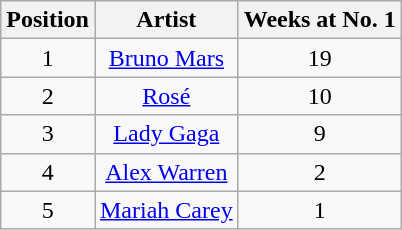<table class="wikitable plainrowheaders" style="text-align:center;">
<tr>
<th>Position</th>
<th>Artist</th>
<th>Weeks at No. 1</th>
</tr>
<tr>
<td>1</td>
<td><a href='#'>Bruno Mars</a></td>
<td>19</td>
</tr>
<tr>
<td>2</td>
<td><a href='#'>Rosé</a></td>
<td>10</td>
</tr>
<tr>
<td>3</td>
<td><a href='#'>Lady Gaga</a></td>
<td>9</td>
</tr>
<tr>
<td>4</td>
<td><a href='#'>Alex Warren</a></td>
<td>2</td>
</tr>
<tr>
<td>5</td>
<td><a href='#'>Mariah Carey</a></td>
<td>1</td>
</tr>
</table>
